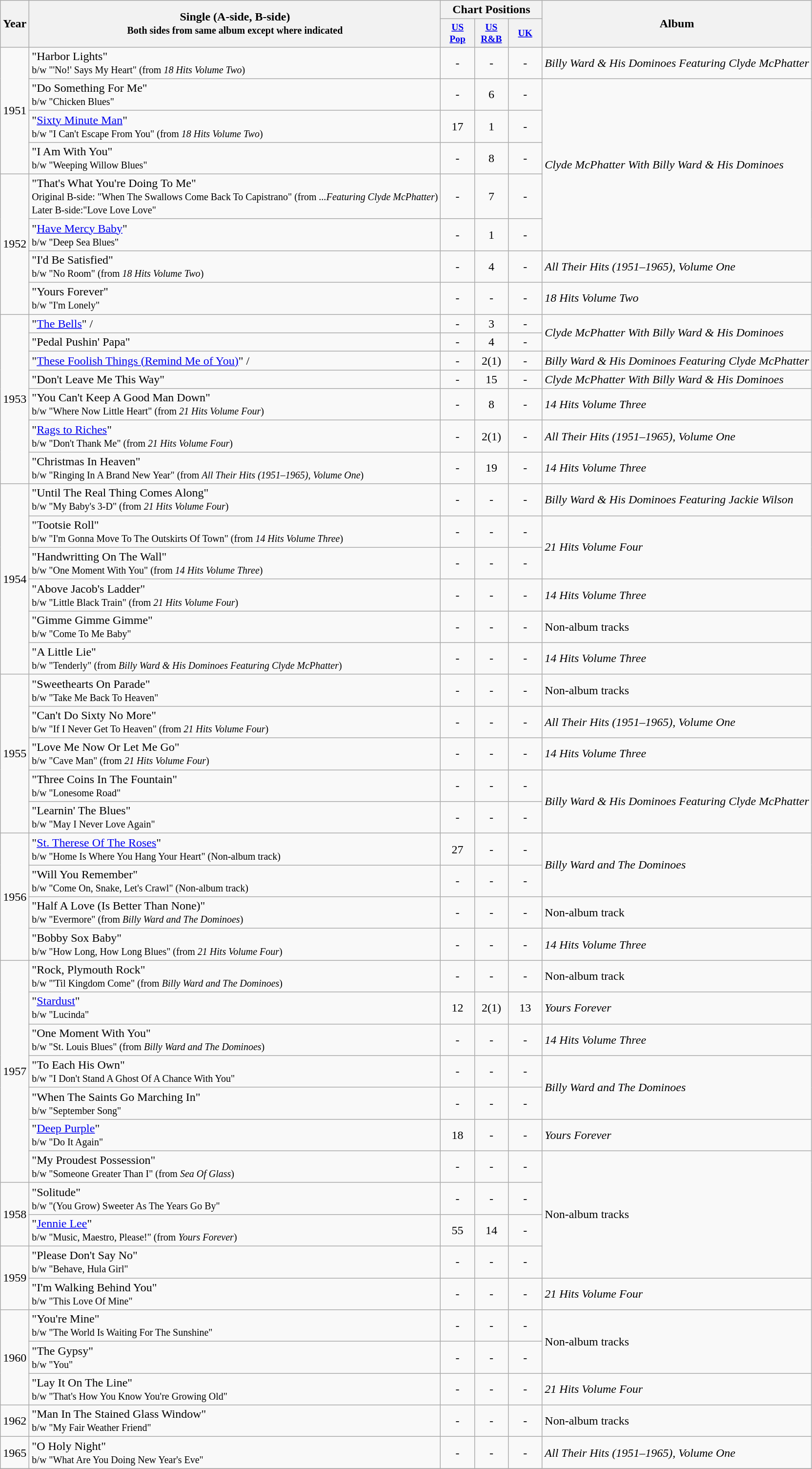<table class="wikitable" style="text-align:center;">
<tr>
<th rowspan="2">Year</th>
<th rowspan="2">Single (A-side, B-side)<br><small>Both sides from same album except where indicated</small></th>
<th colspan="3">Chart Positions</th>
<th rowspan="2">Album</th>
</tr>
<tr style="font-size:small;">
<th width="40"><a href='#'>US Pop</a></th>
<th width="40"><a href='#'>US<br>R&B</a></th>
<th width="40"><a href='#'>UK</a></th>
</tr>
<tr>
<td rowspan="4">1951</td>
<td align="left">"Harbor Lights"<br><small>b/w "'No!' Says My Heart" (from <em>18 Hits Volume Two</em>)</small></td>
<td>-</td>
<td>-</td>
<td>-</td>
<td align="left"><em>Billy Ward & His Dominoes Featuring Clyde McPhatter</em></td>
</tr>
<tr>
<td align="left">"Do Something For Me"<br><small>b/w "Chicken Blues"</small></td>
<td>-</td>
<td>6</td>
<td>-</td>
<td align="left" rowspan="5"><em>Clyde McPhatter With Billy Ward & His Dominoes</em></td>
</tr>
<tr>
<td align="left">"<a href='#'>Sixty Minute Man</a>"<br><small>b/w "I Can't Escape From You" (from <em>18 Hits Volume Two</em>)</small></td>
<td>17</td>
<td>1</td>
<td>-</td>
</tr>
<tr>
<td align="left">"I Am With You"<br><small>b/w "Weeping Willow Blues"</small></td>
<td>-</td>
<td>8</td>
<td>-</td>
</tr>
<tr>
<td rowspan="4">1952</td>
<td align="left">"That's What You're Doing To Me"<br><small>Original B-side: "When The Swallows Come Back To Capistrano" (from <em>...Featuring Clyde McPhatter</em>)<br>Later B-side:"Love Love Love"</small></td>
<td>-</td>
<td>7</td>
<td>-</td>
</tr>
<tr>
<td align="left">"<a href='#'>Have Mercy Baby</a>"<br><small>b/w "Deep Sea Blues"</small></td>
<td>-</td>
<td>1</td>
<td>-</td>
</tr>
<tr>
<td align="left">"I'd Be Satisfied"<br><small>b/w "No Room" (from <em>18 Hits Volume Two</em>)</small></td>
<td>-</td>
<td>4</td>
<td>-</td>
<td align="left"><em>All Their Hits (1951–1965), Volume One</em></td>
</tr>
<tr>
<td align="left">"Yours Forever"<br><small>b/w "I'm Lonely"</small></td>
<td>-</td>
<td>-</td>
<td>-</td>
<td align="left"><em>18 Hits Volume Two</em></td>
</tr>
<tr>
<td rowspan="7">1953</td>
<td align="left">"<a href='#'>The Bells</a>" /</td>
<td>-</td>
<td>3</td>
<td>-</td>
<td align="left" rowspan="2"><em>Clyde McPhatter With Billy Ward & His Dominoes</em></td>
</tr>
<tr>
<td align="left">"Pedal Pushin' Papa"</td>
<td>-</td>
<td>4</td>
<td>-</td>
</tr>
<tr>
<td align="left">"<a href='#'>These Foolish Things (Remind Me of You)</a>" /</td>
<td>-</td>
<td>2(1)</td>
<td>-</td>
<td align="left"><em>Billy Ward & His Dominoes Featuring Clyde McPhatter</em></td>
</tr>
<tr>
<td align="left">"Don't Leave Me This Way"</td>
<td>-</td>
<td>15</td>
<td>-</td>
<td align="left"><em>Clyde McPhatter With Billy Ward & His Dominoes</em></td>
</tr>
<tr>
<td align="left">"You Can't Keep A Good Man Down"<br><small>b/w "Where Now Little Heart" (from <em>21 Hits Volume Four</em>)</small></td>
<td>-</td>
<td>8</td>
<td>-</td>
<td align="left"><em>14 Hits Volume Three</em></td>
</tr>
<tr>
<td align="left">"<a href='#'>Rags to Riches</a>"<br><small>b/w "Don't Thank Me" (from <em>21 Hits Volume Four</em>)</small></td>
<td>-</td>
<td>2(1)</td>
<td>-</td>
<td align="left"><em>All Their Hits (1951–1965), Volume One</em></td>
</tr>
<tr>
<td align="left">"Christmas In Heaven"<br><small>b/w "Ringing In A Brand New Year" (from <em>All Their Hits (1951–1965), Volume One</em>)</small></td>
<td>-</td>
<td>19</td>
<td>-</td>
<td align="left"><em>14 Hits Volume Three</em></td>
</tr>
<tr>
<td rowspan="6">1954</td>
<td align="left">"Until The Real Thing Comes Along"<br><small>b/w "My Baby's 3-D" (from <em>21 Hits Volume Four</em>)</small></td>
<td>-</td>
<td>-</td>
<td>-</td>
<td align="left"><em>Billy Ward & His Dominoes Featuring Jackie Wilson</em></td>
</tr>
<tr>
<td align="left">"Tootsie Roll"<br><small>b/w "I'm Gonna Move To The Outskirts Of Town" (from <em>14 Hits Volume Three</em>)</small></td>
<td>-</td>
<td>-</td>
<td>-</td>
<td align="left" rowspan="2"><em>21 Hits Volume Four</em></td>
</tr>
<tr>
<td align="left">"Handwritting On The Wall"<br><small>b/w "One Moment With You" (from <em>14 Hits Volume Three</em>)</small></td>
<td>-</td>
<td>-</td>
<td>-</td>
</tr>
<tr>
<td align="left">"Above Jacob's Ladder"<br><small>b/w "Little Black Train" (from <em>21 Hits Volume Four</em>)</small></td>
<td>-</td>
<td>-</td>
<td>-</td>
<td align="left"><em>14 Hits Volume Three</em></td>
</tr>
<tr>
<td align="left">"Gimme Gimme Gimme"<br><small>b/w "Come To Me Baby"</small></td>
<td>-</td>
<td>-</td>
<td>-</td>
<td align="left">Non-album tracks</td>
</tr>
<tr>
<td align="left">"A Little Lie"<br><small>b/w "Tenderly" (from <em>Billy Ward & His Dominoes Featuring Clyde McPhatter</em>)</small></td>
<td>-</td>
<td>-</td>
<td>-</td>
<td align="left"><em>14 Hits Volume Three</em></td>
</tr>
<tr>
<td rowspan="5">1955</td>
<td align="left">"Sweethearts On Parade"<br><small>b/w "Take Me Back To Heaven"</small></td>
<td>-</td>
<td>-</td>
<td>-</td>
<td align="left">Non-album tracks</td>
</tr>
<tr>
<td align="left">"Can't Do Sixty No More"<br><small>b/w "If I Never Get To Heaven" (from <em>21 Hits Volume Four</em>)</small></td>
<td>-</td>
<td>-</td>
<td>-</td>
<td align="left"><em>All Their Hits (1951–1965), Volume One</em></td>
</tr>
<tr>
<td align="left">"Love Me Now Or Let Me Go"<br><small>b/w "Cave Man" (from <em>21 Hits Volume Four</em>)</small></td>
<td>-</td>
<td>-</td>
<td>-</td>
<td align="left"><em>14 Hits Volume Three</em></td>
</tr>
<tr>
<td align="left">"Three Coins In The Fountain"<br><small>b/w "Lonesome Road"</small></td>
<td>-</td>
<td>-</td>
<td>-</td>
<td align="left" rowspan="2"><em>Billy Ward & His Dominoes Featuring Clyde McPhatter</em></td>
</tr>
<tr>
<td align="left">"Learnin' The Blues"<br><small>b/w "May I Never Love Again"</small></td>
<td>-</td>
<td>-</td>
<td>-</td>
</tr>
<tr>
<td rowspan="4">1956</td>
<td align="left">"<a href='#'>St. Therese Of The Roses</a>"<br><small>b/w "Home Is Where You Hang Your Heart" (Non-album track)</small></td>
<td>27</td>
<td>-</td>
<td>-</td>
<td align="left" rowspan="2"><em>Billy Ward and The Dominoes</em></td>
</tr>
<tr>
<td align="left">"Will You Remember"<br><small>b/w "Come On, Snake, Let's Crawl" (Non-album track)</small></td>
<td>-</td>
<td>-</td>
<td>-</td>
</tr>
<tr>
<td align="left">"Half A Love (Is Better Than None)"<br><small>b/w "Evermore" (from <em>Billy Ward and The Dominoes</em>)</small></td>
<td>-</td>
<td>-</td>
<td>-</td>
<td align="left">Non-album track</td>
</tr>
<tr>
<td align="left">"Bobby Sox Baby"<br><small>b/w "How Long, How Long Blues" (from <em>21 Hits Volume Four</em>)</small></td>
<td>-</td>
<td>-</td>
<td>-</td>
<td align="left"><em>14 Hits Volume Three</em></td>
</tr>
<tr>
<td rowspan="7">1957</td>
<td align="left">"Rock, Plymouth Rock"<br><small>b/w "'Til Kingdom Come" (from <em>Billy Ward and The Dominoes</em>)</small></td>
<td>-</td>
<td>-</td>
<td>-</td>
<td align="left">Non-album track</td>
</tr>
<tr>
<td align="left">"<a href='#'>Stardust</a>"<br><small>b/w "Lucinda"</small></td>
<td>12</td>
<td>2(1)</td>
<td>13</td>
<td align="left"><em>Yours Forever</em></td>
</tr>
<tr>
<td align="left">"One Moment With You"<br><small>b/w "St. Louis Blues" (from <em>Billy Ward and The Dominoes</em>)</small></td>
<td>-</td>
<td>-</td>
<td>-</td>
<td align="left"><em>14 Hits Volume Three</em></td>
</tr>
<tr>
<td align="left">"To Each His Own"<br><small>b/w "I Don't Stand A Ghost Of A Chance With You"</small></td>
<td>-</td>
<td>-</td>
<td>-</td>
<td align="left" rowspan="2"><em>Billy Ward and The Dominoes</em></td>
</tr>
<tr>
<td align="left">"When The Saints Go Marching In"<br><small>b/w "September Song"</small></td>
<td>-</td>
<td>-</td>
<td>-</td>
</tr>
<tr>
<td align="left">"<a href='#'>Deep Purple</a>"<br><small>b/w "Do It Again"</small></td>
<td>18</td>
<td>-</td>
<td>-</td>
<td align="left"><em>Yours Forever</em></td>
</tr>
<tr>
<td align="left">"My Proudest Possession"<br><small>b/w "Someone Greater Than I" (from <em>Sea Of Glass</em>)</small></td>
<td>-</td>
<td>-</td>
<td>-</td>
<td align="left" rowspan="4">Non-album tracks</td>
</tr>
<tr>
<td rowspan="2">1958</td>
<td align="left">"Solitude"<br><small>b/w "(You Grow) Sweeter As The Years Go By"</small></td>
<td>-</td>
<td>-</td>
<td>-</td>
</tr>
<tr>
<td align="left">"<a href='#'>Jennie Lee</a>"<br><small>b/w "Music, Maestro, Please!" (from <em>Yours Forever</em>)</small></td>
<td>55</td>
<td>14</td>
<td>-</td>
</tr>
<tr>
<td rowspan="2">1959</td>
<td align="left">"Please Don't Say No"<br><small>b/w "Behave, Hula Girl"</small></td>
<td>-</td>
<td>-</td>
<td>-</td>
</tr>
<tr>
<td align="left">"I'm Walking Behind You"<br><small>b/w "This Love Of Mine"</small></td>
<td>-</td>
<td>-</td>
<td>-</td>
<td align="left"><em>21 Hits Volume Four</em></td>
</tr>
<tr>
<td rowspan="3">1960</td>
<td align="left">"You're Mine"<br><small>b/w "The World Is Waiting For The Sunshine"</small></td>
<td>-</td>
<td>-</td>
<td>-</td>
<td align="left" rowspan="2">Non-album tracks</td>
</tr>
<tr>
<td align="left">"The Gypsy"<br><small>b/w "You"</small></td>
<td>-</td>
<td>-</td>
<td>-</td>
</tr>
<tr>
<td align="left">"Lay It On The Line"<br><small>b/w "That's How You Know You're Growing Old"</small></td>
<td>-</td>
<td>-</td>
<td>-</td>
<td align="left"><em>21 Hits Volume Four</em></td>
</tr>
<tr>
<td>1962</td>
<td align="left">"Man In The Stained Glass Window"<br><small>b/w "My Fair Weather Friend"</small></td>
<td>-</td>
<td>-</td>
<td>-</td>
<td align="left">Non-album tracks</td>
</tr>
<tr>
<td>1965</td>
<td align="left">"O Holy Night"<br><small>b/w "What Are You Doing New Year's Eve"</small></td>
<td>-</td>
<td>-</td>
<td>-</td>
<td align="left"><em>All Their Hits (1951–1965), Volume One</em></td>
</tr>
<tr>
</tr>
</table>
